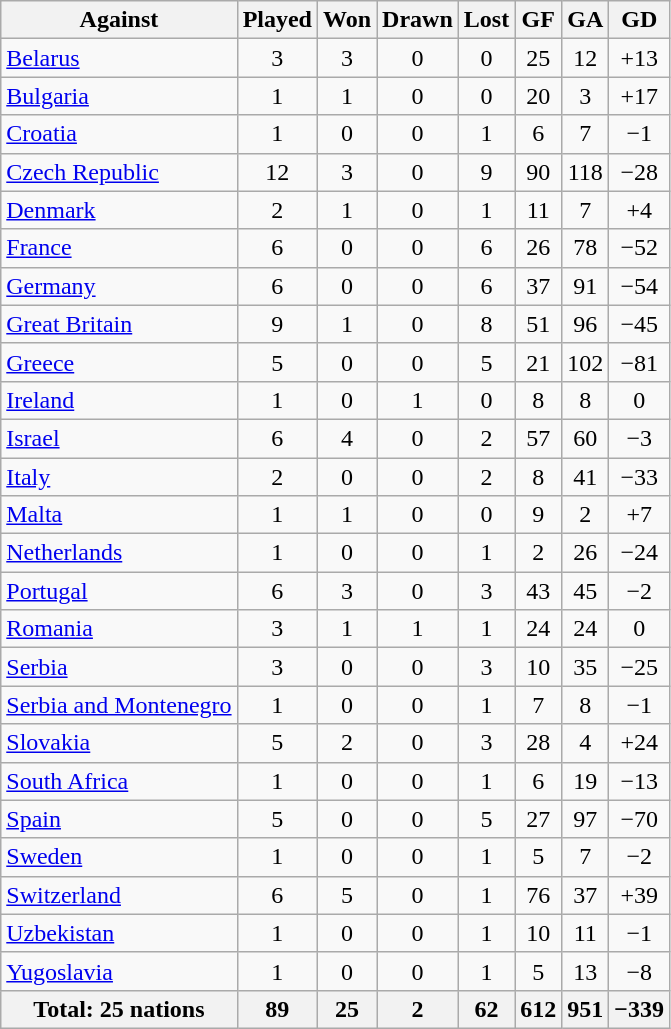<table class="wikitable sortable" style="font-size:100%; text-align:center;">
<tr>
<th>Against</th>
<th>Played</th>
<th>Won</th>
<th>Drawn</th>
<th>Lost</th>
<th>GF</th>
<th>GA</th>
<th>GD</th>
</tr>
<tr>
<td style="text-align:left;"> <a href='#'>Belarus</a></td>
<td>3</td>
<td>3</td>
<td>0</td>
<td>0</td>
<td>25</td>
<td>12</td>
<td>+13</td>
</tr>
<tr>
<td style="text-align:left;"> <a href='#'>Bulgaria</a></td>
<td>1</td>
<td>1</td>
<td>0</td>
<td>0</td>
<td>20</td>
<td>3</td>
<td>+17</td>
</tr>
<tr>
<td style="text-align:left;"> <a href='#'>Croatia</a></td>
<td>1</td>
<td>0</td>
<td>0</td>
<td>1</td>
<td>6</td>
<td>7</td>
<td>−1</td>
</tr>
<tr>
<td style="text-align:left;"> <a href='#'>Czech Republic</a></td>
<td>12</td>
<td>3</td>
<td>0</td>
<td>9</td>
<td>90</td>
<td>118</td>
<td>−28</td>
</tr>
<tr>
<td style="text-align:left;"> <a href='#'>Denmark</a></td>
<td>2</td>
<td>1</td>
<td>0</td>
<td>1</td>
<td>11</td>
<td>7</td>
<td>+4</td>
</tr>
<tr>
<td style="text-align:left;"> <a href='#'>France</a></td>
<td>6</td>
<td>0</td>
<td>0</td>
<td>6</td>
<td>26</td>
<td>78</td>
<td>−52</td>
</tr>
<tr>
<td style="text-align:left;"> <a href='#'>Germany</a></td>
<td>6</td>
<td>0</td>
<td>0</td>
<td>6</td>
<td>37</td>
<td>91</td>
<td>−54</td>
</tr>
<tr>
<td style="text-align:left;"> <a href='#'>Great Britain</a></td>
<td>9</td>
<td>1</td>
<td>0</td>
<td>8</td>
<td>51</td>
<td>96</td>
<td>−45</td>
</tr>
<tr>
<td style="text-align:left;"> <a href='#'>Greece</a></td>
<td>5</td>
<td>0</td>
<td>0</td>
<td>5</td>
<td>21</td>
<td>102</td>
<td>−81</td>
</tr>
<tr>
<td style="text-align:left;"> <a href='#'>Ireland</a></td>
<td>1</td>
<td>0</td>
<td>1</td>
<td>0</td>
<td>8</td>
<td>8</td>
<td>0</td>
</tr>
<tr>
<td style="text-align:left;"> <a href='#'>Israel</a></td>
<td>6</td>
<td>4</td>
<td>0</td>
<td>2</td>
<td>57</td>
<td>60</td>
<td>−3</td>
</tr>
<tr>
<td style="text-align:left;"> <a href='#'>Italy</a></td>
<td>2</td>
<td>0</td>
<td>0</td>
<td>2</td>
<td>8</td>
<td>41</td>
<td>−33</td>
</tr>
<tr>
<td style="text-align:left;"> <a href='#'>Malta</a></td>
<td>1</td>
<td>1</td>
<td>0</td>
<td>0</td>
<td>9</td>
<td>2</td>
<td>+7</td>
</tr>
<tr>
<td style="text-align:left;"> <a href='#'>Netherlands</a></td>
<td>1</td>
<td>0</td>
<td>0</td>
<td>1</td>
<td>2</td>
<td>26</td>
<td>−24</td>
</tr>
<tr>
<td style="text-align:left;"> <a href='#'>Portugal</a></td>
<td>6</td>
<td>3</td>
<td>0</td>
<td>3</td>
<td>43</td>
<td>45</td>
<td>−2</td>
</tr>
<tr>
<td style="text-align:left;"> <a href='#'>Romania</a></td>
<td>3</td>
<td>1</td>
<td>1</td>
<td>1</td>
<td>24</td>
<td>24</td>
<td>0</td>
</tr>
<tr>
<td style="text-align:left;"> <a href='#'>Serbia</a></td>
<td>3</td>
<td>0</td>
<td>0</td>
<td>3</td>
<td>10</td>
<td>35</td>
<td>−25</td>
</tr>
<tr>
<td style="text-align:left;"> <a href='#'>Serbia and Montenegro</a></td>
<td>1</td>
<td>0</td>
<td>0</td>
<td>1</td>
<td>7</td>
<td>8</td>
<td>−1</td>
</tr>
<tr>
<td style="text-align:left;"> <a href='#'>Slovakia</a></td>
<td>5</td>
<td>2</td>
<td>0</td>
<td>3</td>
<td>28</td>
<td>4</td>
<td>+24</td>
</tr>
<tr>
<td style="text-align:left;"> <a href='#'>South Africa</a></td>
<td>1</td>
<td>0</td>
<td>0</td>
<td>1</td>
<td>6</td>
<td>19</td>
<td>−13</td>
</tr>
<tr>
<td style="text-align:left;"> <a href='#'>Spain</a></td>
<td>5</td>
<td>0</td>
<td>0</td>
<td>5</td>
<td>27</td>
<td>97</td>
<td>−70</td>
</tr>
<tr>
<td style="text-align:left;"> <a href='#'>Sweden</a></td>
<td>1</td>
<td>0</td>
<td>0</td>
<td>1</td>
<td>5</td>
<td>7</td>
<td>−2</td>
</tr>
<tr>
<td style="text-align:left;"> <a href='#'>Switzerland</a></td>
<td>6</td>
<td>5</td>
<td>0</td>
<td>1</td>
<td>76</td>
<td>37</td>
<td>+39</td>
</tr>
<tr>
<td style="text-align:left;"> <a href='#'>Uzbekistan</a></td>
<td>1</td>
<td>0</td>
<td>0</td>
<td>1</td>
<td>10</td>
<td>11</td>
<td>−1</td>
</tr>
<tr>
<td style="text-align:left;"> <a href='#'>Yugoslavia</a></td>
<td>1</td>
<td>0</td>
<td>0</td>
<td>1</td>
<td>5</td>
<td>13</td>
<td>−8</td>
</tr>
<tr class="sortbottom">
<th>Total: 25 nations</th>
<th>89</th>
<th>25</th>
<th>2</th>
<th>62</th>
<th>612</th>
<th>951</th>
<th>−339</th>
</tr>
</table>
